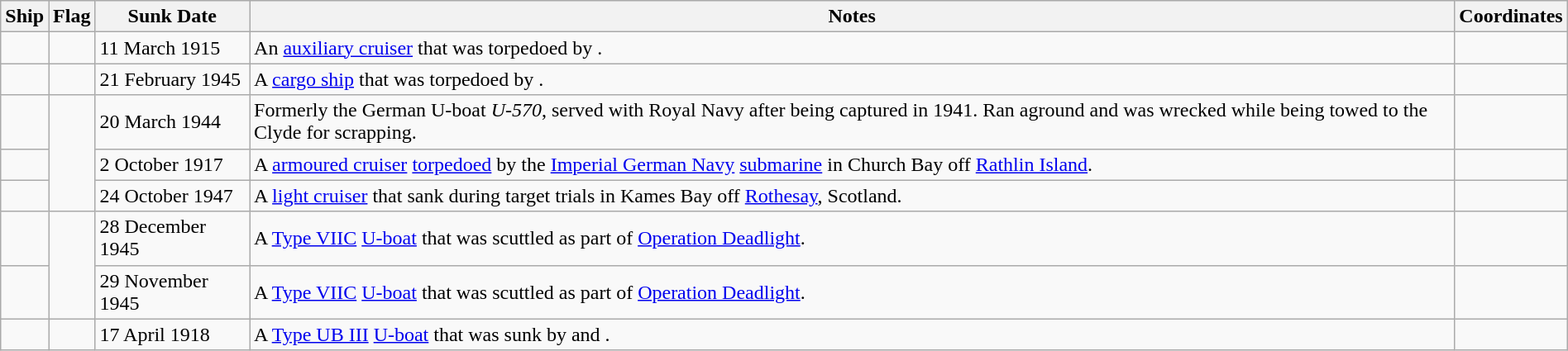<table class="wikitable sortable" style="width:100%" |>
<tr>
<th>Ship</th>
<th>Flag</th>
<th>Sunk Date</th>
<th>Notes</th>
<th>Coordinates</th>
</tr>
<tr>
<td></td>
<td></td>
<td>11 March 1915</td>
<td>An <a href='#'>auxiliary cruiser</a> that was torpedoed by .</td>
<td></td>
</tr>
<tr>
<td></td>
<td></td>
<td>21 February 1945</td>
<td>A <a href='#'>cargo ship</a> that was torpedoed by .</td>
<td></td>
</tr>
<tr>
<td></td>
<td rowspan="3"></td>
<td>20 March 1944</td>
<td>Formerly the German U-boat <em>U-570</em>, served with Royal Navy after being captured in 1941. Ran aground and was wrecked while being towed to the Clyde for scrapping.</td>
<td></td>
</tr>
<tr>
<td></td>
<td>2 October 1917</td>
<td>A  <a href='#'>armoured cruiser</a> <a href='#'>torpedoed</a> by the <a href='#'>Imperial German Navy</a> <a href='#'>submarine</a>  in Church Bay  off <a href='#'>Rathlin Island</a>.</td>
<td></td>
</tr>
<tr>
<td></td>
<td>24 October 1947</td>
<td>A  <a href='#'>light cruiser</a> that sank during target trials in Kames Bay off <a href='#'>Rothesay</a>, Scotland.</td>
<td></td>
</tr>
<tr>
<td></td>
<td rowspan="2"></td>
<td>28 December 1945</td>
<td>A <a href='#'>Type VIIC</a> <a href='#'>U-boat</a> that was scuttled as part of <a href='#'>Operation Deadlight</a>.</td>
<td></td>
</tr>
<tr>
<td></td>
<td>29 November 1945</td>
<td>A <a href='#'>Type VIIC</a> <a href='#'>U-boat</a> that was scuttled as part of <a href='#'>Operation Deadlight</a>.</td>
<td></td>
</tr>
<tr>
<td></td>
<td></td>
<td>17 April 1918</td>
<td>A <a href='#'>Type UB III</a> <a href='#'>U-boat</a> that was sunk by  and .</td>
<td></td>
</tr>
</table>
